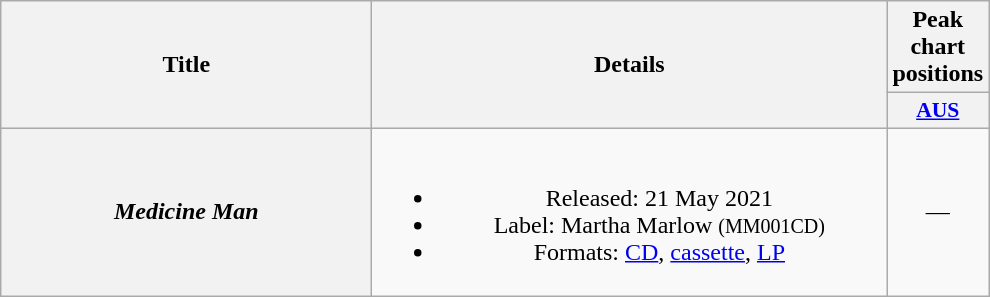<table class="wikitable plainrowheaders" style="text-align:center;">
<tr>
<th scope="col" rowspan="2" style="width:15em;">Title</th>
<th scope="col" rowspan="2" style="width:21em;">Details</th>
<th scope="col" colspan="1">Peak chart positions</th>
</tr>
<tr>
<th scope="col" style="width:3em;font-size:90%;"><a href='#'>AUS</a><br></th>
</tr>
<tr>
<th scope="row"><em>Medicine Man</em></th>
<td><br><ul><li>Released: 21 May 2021</li><li>Label: Martha Marlow <small>(MM001CD)</small></li><li>Formats: <a href='#'>CD</a>, <a href='#'>cassette</a>, <a href='#'>LP</a></li></ul></td>
<td>—</td>
</tr>
</table>
